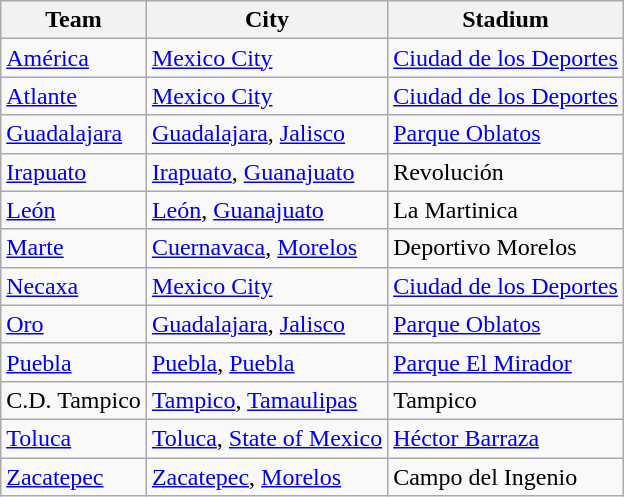<table class="wikitable" class="toccolours sortable">
<tr>
<th>Team</th>
<th>City</th>
<th>Stadium</th>
</tr>
<tr>
<td><a href='#'>América</a></td>
<td><a href='#'>Mexico City</a></td>
<td><a href='#'>Ciudad de los Deportes</a></td>
</tr>
<tr>
<td><a href='#'>Atlante</a></td>
<td><a href='#'>Mexico City</a></td>
<td><a href='#'>Ciudad de los Deportes</a></td>
</tr>
<tr>
<td><a href='#'>Guadalajara</a></td>
<td><a href='#'>Guadalajara</a>, <a href='#'>Jalisco</a></td>
<td><a href='#'>Parque Oblatos</a></td>
</tr>
<tr>
<td><a href='#'>Irapuato</a></td>
<td><a href='#'>Irapuato</a>, <a href='#'>Guanajuato</a></td>
<td>Revolución</td>
</tr>
<tr>
<td><a href='#'>León</a></td>
<td><a href='#'>León</a>, <a href='#'>Guanajuato</a></td>
<td>La Martinica</td>
</tr>
<tr>
<td><a href='#'>Marte</a></td>
<td><a href='#'>Cuernavaca</a>, <a href='#'>Morelos</a></td>
<td>Deportivo Morelos</td>
</tr>
<tr>
<td><a href='#'>Necaxa</a></td>
<td><a href='#'>Mexico City</a></td>
<td><a href='#'>Ciudad de los Deportes</a></td>
</tr>
<tr>
<td><a href='#'>Oro</a></td>
<td><a href='#'>Guadalajara</a>, <a href='#'>Jalisco</a></td>
<td><a href='#'>Parque Oblatos</a></td>
</tr>
<tr>
<td><a href='#'>Puebla</a></td>
<td><a href='#'>Puebla</a>, <a href='#'>Puebla</a></td>
<td><a href='#'>Parque El Mirador</a></td>
</tr>
<tr>
<td>C.D. Tampico</td>
<td><a href='#'>Tampico</a>, <a href='#'>Tamaulipas</a></td>
<td>Tampico</td>
</tr>
<tr>
<td><a href='#'>Toluca</a></td>
<td><a href='#'>Toluca</a>, <a href='#'>State of Mexico</a></td>
<td><a href='#'>Héctor Barraza</a></td>
</tr>
<tr>
<td><a href='#'>Zacatepec</a></td>
<td><a href='#'>Zacatepec</a>, <a href='#'>Morelos</a></td>
<td>Campo del Ingenio</td>
</tr>
</table>
